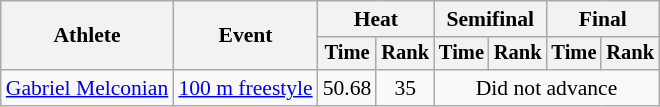<table class=wikitable style="font-size:90%">
<tr>
<th rowspan="2">Athlete</th>
<th rowspan="2">Event</th>
<th colspan="2">Heat</th>
<th colspan="2">Semifinal</th>
<th colspan="2">Final</th>
</tr>
<tr style="font-size:95%">
<th>Time</th>
<th>Rank</th>
<th>Time</th>
<th>Rank</th>
<th>Time</th>
<th>Rank</th>
</tr>
<tr align=center>
<td align=left><a href='#'>Gabriel Melconian</a></td>
<td align=left><a href='#'>100 m freestyle</a></td>
<td>50.68</td>
<td>35</td>
<td colspan=4>Did not advance</td>
</tr>
</table>
